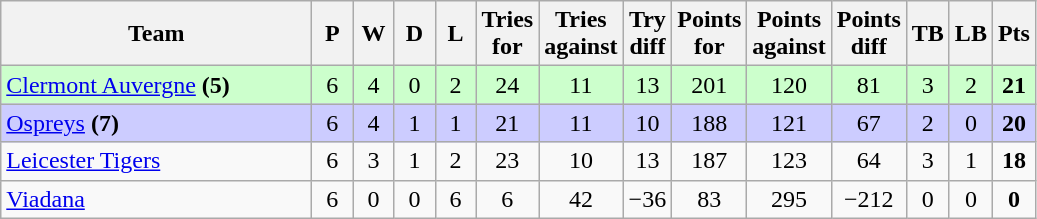<table class="wikitable" style="text-align: center;">
<tr>
<th width="200">Team</th>
<th width="20">P</th>
<th width="20">W</th>
<th width="20">D</th>
<th width="20">L</th>
<th width="20">Tries for</th>
<th width="20">Tries against</th>
<th width="20">Try diff</th>
<th width="20">Points for</th>
<th width="20">Points against</th>
<th width="25">Points diff</th>
<th width="20">TB</th>
<th width="20">LB</th>
<th width="20">Pts</th>
</tr>
<tr bgcolor=#ccffcc>
<td align=left> <a href='#'>Clermont Auvergne</a> <strong>(5)</strong></td>
<td>6</td>
<td>4</td>
<td>0</td>
<td>2</td>
<td>24</td>
<td>11</td>
<td>13</td>
<td>201</td>
<td>120</td>
<td>81</td>
<td>3</td>
<td>2</td>
<td><strong>21</strong></td>
</tr>
<tr bgcolor="#ccccff">
<td align=left> <a href='#'>Ospreys</a> <strong>(7)</strong></td>
<td>6</td>
<td>4</td>
<td>1</td>
<td>1</td>
<td>21</td>
<td>11</td>
<td>10</td>
<td>188</td>
<td>121</td>
<td>67</td>
<td>2</td>
<td>0</td>
<td><strong>20</strong></td>
</tr>
<tr>
<td align=left> <a href='#'>Leicester Tigers</a></td>
<td>6</td>
<td>3</td>
<td>1</td>
<td>2</td>
<td>23</td>
<td>10</td>
<td>13</td>
<td>187</td>
<td>123</td>
<td>64</td>
<td>3</td>
<td>1</td>
<td><strong>18</strong></td>
</tr>
<tr>
<td align=left> <a href='#'>Viadana</a></td>
<td>6</td>
<td>0</td>
<td>0</td>
<td>6</td>
<td>6</td>
<td>42</td>
<td>−36</td>
<td>83</td>
<td>295</td>
<td>−212</td>
<td>0</td>
<td>0</td>
<td><strong>0</strong></td>
</tr>
</table>
